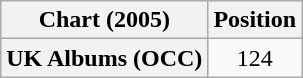<table class="wikitable plainrowheaders" style="text-align:center;">
<tr>
<th scope="col">Chart (2005)</th>
<th scope="col">Position</th>
</tr>
<tr>
<th scope="row">UK Albums (OCC)</th>
<td>124</td>
</tr>
</table>
